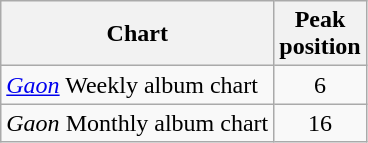<table class="wikitable sortable">
<tr>
<th>Chart</th>
<th>Peak<br>position</th>
</tr>
<tr>
<td><em><a href='#'>Gaon</a></em> Weekly album chart</td>
<td align="center">6</td>
</tr>
<tr>
<td><em>Gaon</em> Monthly album chart</td>
<td align="center">16</td>
</tr>
</table>
